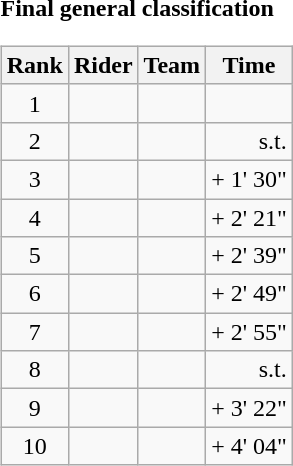<table>
<tr>
<td><strong>Final general classification</strong><br><table class="wikitable">
<tr>
<th scope="col">Rank</th>
<th scope="col">Rider</th>
<th scope="col">Team</th>
<th scope="col">Time</th>
</tr>
<tr>
<td style="text-align:center;">1</td>
<td></td>
<td></td>
<td style="text-align:right;"></td>
</tr>
<tr>
<td style="text-align:center;">2</td>
<td></td>
<td></td>
<td style="text-align:right;">s.t.</td>
</tr>
<tr>
<td style="text-align:center;">3</td>
<td></td>
<td></td>
<td style="text-align:right;">+ 1' 30"</td>
</tr>
<tr>
<td style="text-align:center;">4</td>
<td></td>
<td></td>
<td style="text-align:right;">+ 2' 21"</td>
</tr>
<tr>
<td style="text-align:center;">5</td>
<td></td>
<td></td>
<td style="text-align:right;">+ 2' 39"</td>
</tr>
<tr>
<td style="text-align:center;">6</td>
<td></td>
<td></td>
<td style="text-align:right;">+ 2' 49"</td>
</tr>
<tr>
<td style="text-align:center;">7</td>
<td></td>
<td></td>
<td style="text-align:right;">+ 2' 55"</td>
</tr>
<tr>
<td style="text-align:center;">8</td>
<td></td>
<td></td>
<td style="text-align:right;">s.t.</td>
</tr>
<tr>
<td style="text-align:center;">9</td>
<td></td>
<td></td>
<td style="text-align:right;">+ 3' 22"</td>
</tr>
<tr>
<td style="text-align:center;">10</td>
<td></td>
<td></td>
<td style="text-align:right;">+ 4' 04"</td>
</tr>
</table>
</td>
</tr>
</table>
